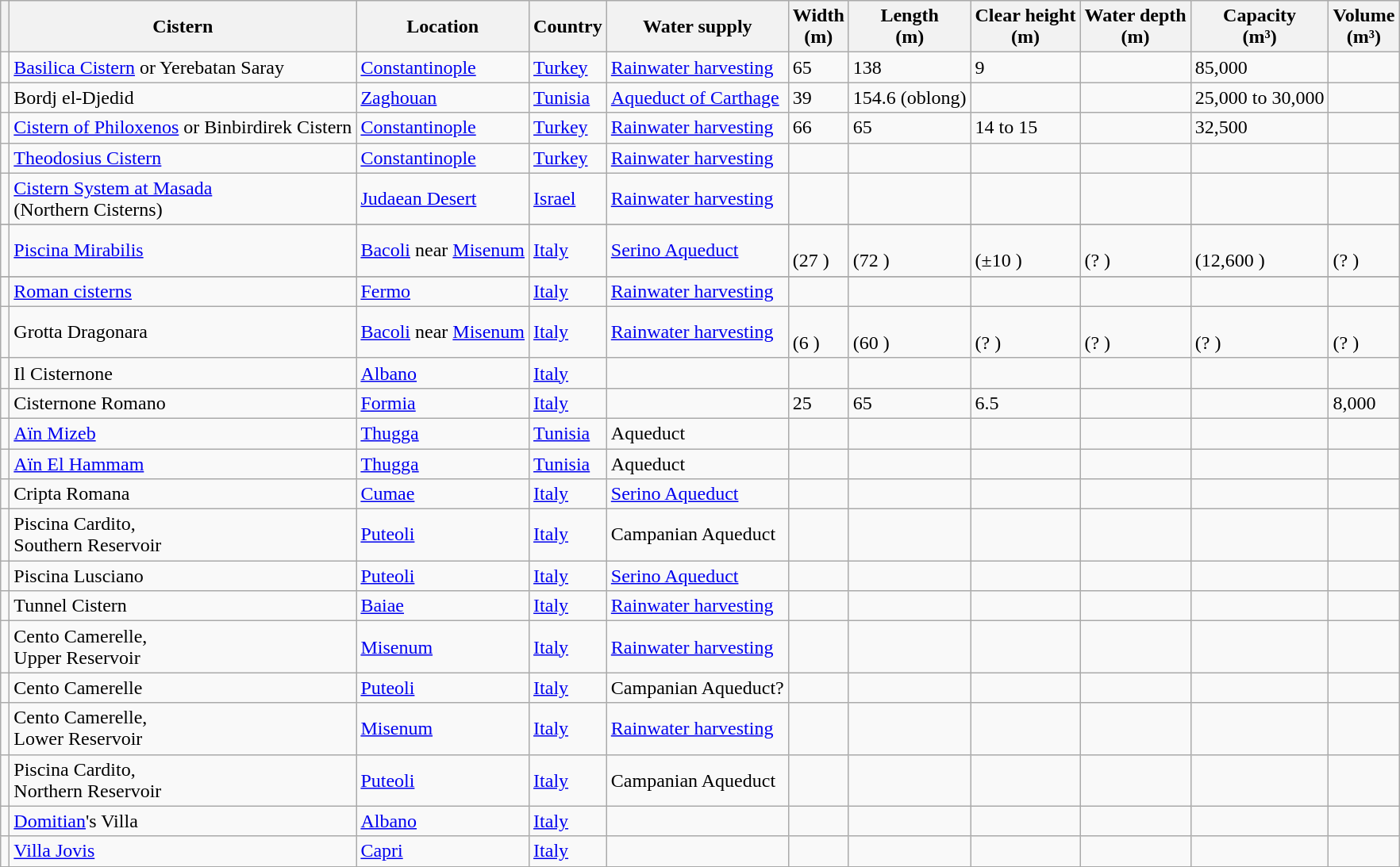<table class="wikitable sortable">
<tr>
<th class="unsortable"></th>
<th style="text-align:center">Cistern</th>
<th style="text-align:center">Location</th>
<th style="text-align:center">Country</th>
<th style="text-align:center">Water supply</th>
<th style="text-align:center">Width<br>(m)</th>
<th style="text-align:center">Length<br>(m)</th>
<th style="text-align:center">Clear height<br>(m)</th>
<th style="text-align:center">Water depth<br>(m)</th>
<th style="text-align:center">Capacity<br>(m³)</th>
<th style="text-align:center">Volume<br>(m³)</th>
</tr>
<tr>
<td></td>
<td><a href='#'>Basilica Cistern</a> or Yerebatan Saray</td>
<td><a href='#'>Constantinople</a></td>
<td><a href='#'>Turkey</a></td>
<td><a href='#'>Rainwater harvesting</a></td>
<td>65</td>
<td>138</td>
<td>9</td>
<td></td>
<td>85,000 </td>
<td></td>
</tr>
<tr>
<td></td>
<td>Bordj el-Djedid</td>
<td><a href='#'>Zaghouan</a></td>
<td><a href='#'>Tunisia</a></td>
<td><a href='#'>Aqueduct of Carthage</a></td>
<td>39</td>
<td>154.6 (oblong)</td>
<td></td>
<td></td>
<td>25,000 to 30,000 </td>
<td></td>
</tr>
<tr>
<td></td>
<td><a href='#'>Cistern of Philoxenos</a> or Binbirdirek Cistern</td>
<td><a href='#'>Constantinople</a></td>
<td><a href='#'>Turkey</a></td>
<td><a href='#'>Rainwater harvesting</a></td>
<td>66</td>
<td>65</td>
<td>14 to 15</td>
<td></td>
<td>32,500 </td>
<td></td>
</tr>
<tr>
<td></td>
<td><a href='#'>Theodosius Cistern</a></td>
<td><a href='#'>Constantinople</a></td>
<td><a href='#'>Turkey</a></td>
<td><a href='#'>Rainwater harvesting</a></td>
<td></td>
<td></td>
<td></td>
<td></td>
<td></td>
<td></td>
</tr>
<tr>
<td></td>
<td><a href='#'>Cistern System at Masada</a><br>(Northern Cisterns)</td>
<td><a href='#'>Judaean Desert</a></td>
<td><a href='#'>Israel</a></td>
<td><a href='#'>Rainwater harvesting</a></td>
<td></td>
<td></td>
<td></td>
<td></td>
<td></td>
<td></td>
</tr>
<tr>
</tr>
<tr>
<td></td>
<td><a href='#'>Piscina Mirabilis</a></td>
<td><a href='#'>Bacoli</a> near <a href='#'>Misenum</a></td>
<td><a href='#'>Italy</a></td>
<td><a href='#'>Serino Aqueduct</a></td>
<td> <br>(27 )</td>
<td> <br>(72 )</td>
<td> <br>(±10 )</td>
<td> <br>(? )</td>
<td> <br>(12,600 )</td>
<td> <br>(? )</td>
</tr>
<tr>
</tr>
<tr>
<td></td>
<td><a href='#'>Roman cisterns</a></td>
<td><a href='#'>Fermo</a></td>
<td><a href='#'>Italy</a></td>
<td><a href='#'>Rainwater harvesting</a></td>
<td></td>
<td></td>
<td></td>
<td></td>
<td></td>
<td> </td>
</tr>
<tr>
<td></td>
<td>Grotta Dragonara</td>
<td><a href='#'>Bacoli</a> near <a href='#'>Misenum</a></td>
<td><a href='#'>Italy</a></td>
<td><a href='#'>Rainwater harvesting</a></td>
<td> <br>(6 )</td>
<td> <br>(60 )</td>
<td> <br>(? )</td>
<td> <br>(? )</td>
<td> <br>(? )</td>
<td> <br>(? )</td>
</tr>
<tr>
<td></td>
<td>Il Cisternone</td>
<td><a href='#'>Albano</a></td>
<td><a href='#'>Italy</a></td>
<td></td>
<td></td>
<td></td>
<td></td>
<td></td>
<td></td>
<td> </td>
</tr>
<tr>
<td></td>
<td>Cisternone Romano</td>
<td><a href='#'>Formia</a></td>
<td><a href='#'>Italy</a></td>
<td></td>
<td>25</td>
<td>65</td>
<td>6.5</td>
<td></td>
<td></td>
<td>8,000 </td>
</tr>
<tr>
<td></td>
<td><a href='#'>Aïn Mizeb</a></td>
<td><a href='#'>Thugga</a></td>
<td><a href='#'>Tunisia</a></td>
<td>Aqueduct</td>
<td></td>
<td></td>
<td></td>
<td></td>
<td></td>
<td></td>
</tr>
<tr>
<td></td>
<td><a href='#'>Aïn El Hammam</a></td>
<td><a href='#'>Thugga</a></td>
<td><a href='#'>Tunisia</a></td>
<td>Aqueduct</td>
<td></td>
<td></td>
<td></td>
<td></td>
<td></td>
<td></td>
</tr>
<tr>
<td></td>
<td>Cripta Romana</td>
<td><a href='#'>Cumae</a></td>
<td><a href='#'>Italy</a></td>
<td><a href='#'>Serino Aqueduct</a></td>
<td></td>
<td></td>
<td></td>
<td></td>
<td></td>
<td> </td>
</tr>
<tr>
<td></td>
<td>Piscina Cardito,<br>Southern Reservoir</td>
<td><a href='#'>Puteoli</a></td>
<td><a href='#'>Italy</a></td>
<td>Campanian Aqueduct</td>
<td></td>
<td></td>
<td></td>
<td></td>
<td></td>
<td> </td>
</tr>
<tr>
<td></td>
<td>Piscina Lusciano</td>
<td><a href='#'>Puteoli</a></td>
<td><a href='#'>Italy</a></td>
<td><a href='#'>Serino Aqueduct</a></td>
<td></td>
<td></td>
<td></td>
<td></td>
<td></td>
<td> </td>
</tr>
<tr>
<td></td>
<td>Tunnel Cistern</td>
<td><a href='#'>Baiae</a></td>
<td><a href='#'>Italy</a></td>
<td><a href='#'>Rainwater harvesting</a></td>
<td></td>
<td></td>
<td></td>
<td></td>
<td></td>
<td> </td>
</tr>
<tr>
<td></td>
<td>Cento Camerelle,<br>Upper Reservoir</td>
<td><a href='#'>Misenum</a></td>
<td><a href='#'>Italy</a></td>
<td><a href='#'>Rainwater harvesting</a></td>
<td></td>
<td></td>
<td></td>
<td></td>
<td></td>
<td> </td>
</tr>
<tr>
<td></td>
<td>Cento Camerelle</td>
<td><a href='#'>Puteoli</a></td>
<td><a href='#'>Italy</a></td>
<td>Campanian Aqueduct?</td>
<td></td>
<td></td>
<td></td>
<td></td>
<td></td>
<td> </td>
</tr>
<tr>
<td></td>
<td>Cento Camerelle,<br>Lower Reservoir</td>
<td><a href='#'>Misenum</a></td>
<td><a href='#'>Italy</a></td>
<td><a href='#'>Rainwater harvesting</a></td>
<td></td>
<td></td>
<td></td>
<td></td>
<td></td>
<td> </td>
</tr>
<tr>
<td></td>
<td>Piscina Cardito,<br>Northern Reservoir</td>
<td><a href='#'>Puteoli</a></td>
<td><a href='#'>Italy</a></td>
<td>Campanian Aqueduct</td>
<td></td>
<td></td>
<td></td>
<td></td>
<td></td>
<td> </td>
</tr>
<tr>
<td></td>
<td><a href='#'>Domitian</a>'s Villa </td>
<td><a href='#'>Albano</a></td>
<td><a href='#'>Italy</a></td>
<td></td>
<td></td>
<td></td>
<td></td>
<td></td>
<td></td>
<td></td>
</tr>
<tr>
<td></td>
<td><a href='#'>Villa Jovis</a></td>
<td><a href='#'>Capri</a></td>
<td><a href='#'>Italy</a></td>
<td></td>
<td></td>
<td></td>
<td></td>
<td></td>
<td></td>
<td></td>
</tr>
<tr>
</tr>
</table>
